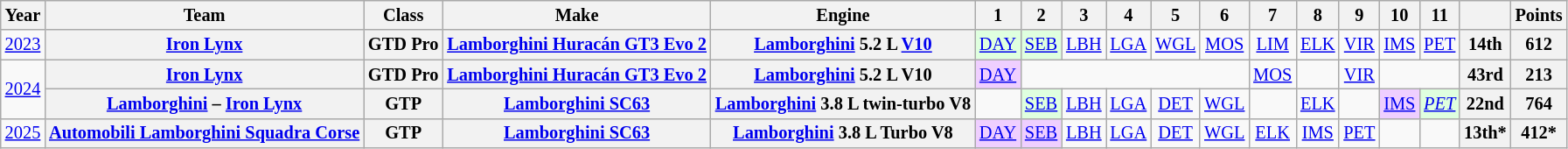<table class="wikitable" style="text-align:center; font-size:85%">
<tr>
<th>Year</th>
<th>Team</th>
<th>Class</th>
<th>Make</th>
<th>Engine</th>
<th>1</th>
<th>2</th>
<th>3</th>
<th>4</th>
<th>5</th>
<th>6</th>
<th>7</th>
<th>8</th>
<th>9</th>
<th>10</th>
<th>11</th>
<th></th>
<th>Points</th>
</tr>
<tr>
<td><a href='#'>2023</a></td>
<th nowrap><a href='#'>Iron Lynx</a></th>
<th nowrap>GTD Pro</th>
<th nowrap><a href='#'>Lamborghini Huracán GT3 Evo 2</a></th>
<th nowrap><a href='#'>Lamborghini</a> 5.2 L <a href='#'>V10</a></th>
<td style="background:#DFFFDF;"><a href='#'>DAY</a><br></td>
<td style="background:#DFFFDF;"><a href='#'>SEB</a><br></td>
<td><a href='#'>LBH</a></td>
<td><a href='#'>LGA</a></td>
<td><a href='#'>WGL</a></td>
<td><a href='#'>MOS</a></td>
<td><a href='#'>LIM</a></td>
<td><a href='#'>ELK</a></td>
<td><a href='#'>VIR</a></td>
<td><a href='#'>IMS</a></td>
<td><a href='#'>PET</a></td>
<th>14th</th>
<th>612</th>
</tr>
<tr>
<td rowspan=2><a href='#'>2024</a></td>
<th nowrap><a href='#'>Iron Lynx</a></th>
<th nowrap>GTD Pro</th>
<th nowrap><a href='#'>Lamborghini Huracán GT3 Evo 2</a></th>
<th nowrap><a href='#'>Lamborghini</a> 5.2 L V10</th>
<td style="background:#EFCFFF;"><a href='#'>DAY</a><br></td>
<td colspan=5></td>
<td><a href='#'>MOS</a></td>
<td></td>
<td><a href='#'>VIR</a></td>
<td colspan=2></td>
<th>43rd</th>
<th>213</th>
</tr>
<tr>
<th><a href='#'>Lamborghini</a> – <a href='#'>Iron Lynx</a></th>
<th>GTP</th>
<th><a href='#'>Lamborghini SC63</a></th>
<th><a href='#'>Lamborghini</a> 3.8 L twin-turbo V8</th>
<td></td>
<td style="background:#DFFFDF;"><a href='#'>SEB</a><br></td>
<td><a href='#'>LBH</a></td>
<td><a href='#'>LGA</a></td>
<td><a href='#'>DET</a></td>
<td><a href='#'>WGL</a></td>
<td></td>
<td><a href='#'>ELK</a></td>
<td></td>
<td style="background:#EFCFFF;"><a href='#'>IMS</a><br></td>
<td style="background:#DFFFDF;"><em><a href='#'>PET</a></em><br></td>
<th>22nd</th>
<th>764</th>
</tr>
<tr>
<td><a href='#'>2025</a></td>
<th><a href='#'>Automobili Lamborghini Squadra Corse</a></th>
<th>GTP</th>
<th><a href='#'>Lamborghini SC63</a></th>
<th><a href='#'>Lamborghini</a> 3.8 L Turbo V8</th>
<td style="background:#EFCFFF;"><a href='#'>DAY</a><br></td>
<td style="background:#EFCFFF;"><a href='#'>SEB</a><br></td>
<td style="background:#;"><a href='#'>LBH</a><br></td>
<td style="background:#;"><a href='#'>LGA</a><br></td>
<td style="background:#;"><a href='#'>DET</a><br></td>
<td style="background:#;"><a href='#'>WGL</a><br></td>
<td style="background:#;"><a href='#'>ELK</a><br></td>
<td style="background:#;"><a href='#'>IMS</a><br></td>
<td style="background:#;"><a href='#'>PET</a><br></td>
<td></td>
<td></td>
<th>13th*</th>
<th>412*</th>
</tr>
</table>
